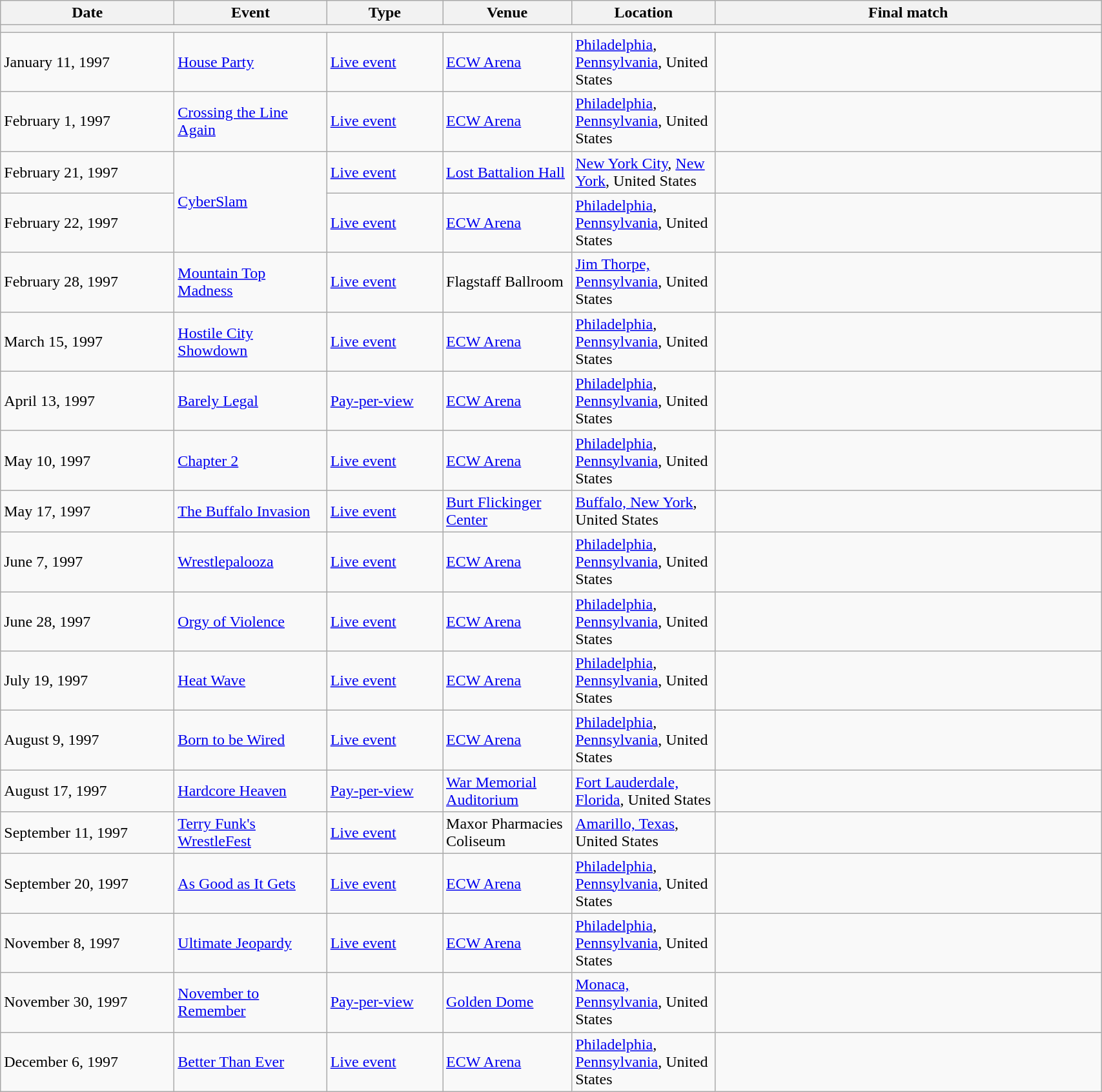<table class="wikitable" width="90%">
<tr>
<th style=width:9%><strong>Date</strong></th>
<th style=width:6%><strong>Event</strong></th>
<th style=width:6%><strong>Type</strong></th>
<th style=width:6%><strong>Venue</strong></th>
<th style=width:6%><strong>Location</strong></th>
<th style=width:20%><strong>Final match</strong></th>
</tr>
<tr>
<th colspan=6></th>
</tr>
<tr>
<td>January 11, 1997</td>
<td><a href='#'>House Party</a></td>
<td><a href='#'>Live event</a></td>
<td><a href='#'>ECW Arena</a></td>
<td><a href='#'>Philadelphia</a>, <a href='#'>Pennsylvania</a>, United States</td>
<td></td>
</tr>
<tr>
<td>February 1, 1997</td>
<td><a href='#'>Crossing the Line Again</a></td>
<td><a href='#'>Live event</a></td>
<td><a href='#'>ECW Arena</a></td>
<td><a href='#'>Philadelphia</a>, <a href='#'>Pennsylvania</a>, United States</td>
<td></td>
</tr>
<tr>
<td>February 21, 1997</td>
<td rowspan=2><a href='#'>CyberSlam</a></td>
<td><a href='#'>Live event</a></td>
<td><a href='#'>Lost Battalion Hall</a></td>
<td><a href='#'>New York City</a>, <a href='#'>New York</a>, United States</td>
<td></td>
</tr>
<tr>
<td>February 22, 1997</td>
<td><a href='#'>Live event</a></td>
<td><a href='#'>ECW Arena</a></td>
<td><a href='#'>Philadelphia</a>, <a href='#'>Pennsylvania</a>, United States</td>
<td></td>
</tr>
<tr>
<td>February 28, 1997</td>
<td><a href='#'>Mountain Top Madness</a></td>
<td><a href='#'>Live event</a></td>
<td>Flagstaff Ballroom</td>
<td><a href='#'>Jim Thorpe, Pennsylvania</a>, United States</td>
<td></td>
</tr>
<tr>
<td>March 15, 1997</td>
<td><a href='#'>Hostile City Showdown</a></td>
<td><a href='#'>Live event</a></td>
<td><a href='#'>ECW Arena</a></td>
<td><a href='#'>Philadelphia</a>, <a href='#'>Pennsylvania</a>, United States</td>
<td></td>
</tr>
<tr>
<td>April 13, 1997</td>
<td><a href='#'>Barely Legal</a></td>
<td><a href='#'>Pay-per-view</a></td>
<td><a href='#'>ECW Arena</a></td>
<td><a href='#'>Philadelphia</a>, <a href='#'>Pennsylvania</a>, United States</td>
<td></td>
</tr>
<tr>
<td>May 10, 1997</td>
<td><a href='#'>Chapter 2</a></td>
<td><a href='#'>Live event</a></td>
<td><a href='#'>ECW Arena</a></td>
<td><a href='#'>Philadelphia</a>, <a href='#'>Pennsylvania</a>, United States</td>
<td></td>
</tr>
<tr>
<td>May 17, 1997</td>
<td><a href='#'>The Buffalo Invasion</a></td>
<td><a href='#'>Live event</a></td>
<td><a href='#'>Burt Flickinger Center</a></td>
<td><a href='#'>Buffalo, New York</a>, United States</td>
<td></td>
</tr>
<tr>
<td>June 7, 1997</td>
<td><a href='#'>Wrestlepalooza</a></td>
<td><a href='#'>Live event</a></td>
<td><a href='#'>ECW Arena</a></td>
<td><a href='#'>Philadelphia</a>, <a href='#'>Pennsylvania</a>, United States</td>
<td></td>
</tr>
<tr>
<td>June 28, 1997</td>
<td><a href='#'>Orgy of Violence</a></td>
<td><a href='#'>Live event</a></td>
<td><a href='#'>ECW Arena</a></td>
<td><a href='#'>Philadelphia</a>, <a href='#'>Pennsylvania</a>, United States</td>
<td></td>
</tr>
<tr>
<td>July 19, 1997</td>
<td><a href='#'>Heat Wave</a></td>
<td><a href='#'>Live event</a></td>
<td><a href='#'>ECW Arena</a></td>
<td><a href='#'>Philadelphia</a>, <a href='#'>Pennsylvania</a>, United States</td>
<td></td>
</tr>
<tr>
<td>August 9, 1997</td>
<td><a href='#'>Born to be Wired</a></td>
<td><a href='#'>Live event</a></td>
<td><a href='#'>ECW Arena</a></td>
<td><a href='#'>Philadelphia</a>, <a href='#'>Pennsylvania</a>, United States</td>
<td></td>
</tr>
<tr>
<td>August 17, 1997</td>
<td><a href='#'>Hardcore Heaven</a></td>
<td><a href='#'>Pay-per-view</a></td>
<td><a href='#'>War Memorial Auditorium</a></td>
<td><a href='#'>Fort Lauderdale, Florida</a>, United States</td>
<td></td>
</tr>
<tr>
<td>September 11, 1997</td>
<td><a href='#'>Terry Funk's WrestleFest</a></td>
<td><a href='#'>Live event</a></td>
<td>Maxor Pharmacies Coliseum</td>
<td><a href='#'>Amarillo, Texas</a>, United States</td>
<td></td>
</tr>
<tr>
<td>September 20, 1997</td>
<td><a href='#'>As Good as It Gets</a></td>
<td><a href='#'>Live event</a></td>
<td><a href='#'>ECW Arena</a></td>
<td><a href='#'>Philadelphia</a>, <a href='#'>Pennsylvania</a>, United States</td>
<td></td>
</tr>
<tr>
<td>November 8, 1997</td>
<td><a href='#'>Ultimate Jeopardy</a></td>
<td><a href='#'>Live event</a></td>
<td><a href='#'>ECW Arena</a></td>
<td><a href='#'>Philadelphia</a>, <a href='#'>Pennsylvania</a>, United States</td>
<td></td>
</tr>
<tr>
<td>November 30, 1997</td>
<td><a href='#'>November to Remember</a></td>
<td><a href='#'>Pay-per-view</a></td>
<td><a href='#'>Golden Dome</a></td>
<td><a href='#'>Monaca, Pennsylvania</a>, United States</td>
<td></td>
</tr>
<tr>
<td>December 6, 1997</td>
<td><a href='#'>Better Than Ever</a></td>
<td><a href='#'>Live event</a></td>
<td><a href='#'>ECW Arena</a></td>
<td><a href='#'>Philadelphia</a>, <a href='#'>Pennsylvania</a>, United States</td>
<td></td>
</tr>
</table>
